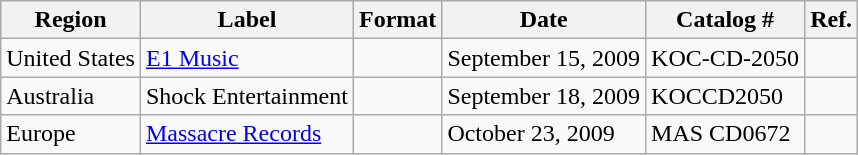<table class="wikitable">
<tr>
<th>Region</th>
<th>Label</th>
<th>Format</th>
<th>Date</th>
<th>Catalog #</th>
<th>Ref.</th>
</tr>
<tr>
<td>United States</td>
<td><a href='#'>E1 Music</a></td>
<td></td>
<td>September 15, 2009</td>
<td>KOC-CD-2050</td>
<td></td>
</tr>
<tr>
<td>Australia</td>
<td>Shock Entertainment</td>
<td></td>
<td>September 18, 2009</td>
<td>KOCCD2050</td>
<td></td>
</tr>
<tr>
<td>Europe</td>
<td><a href='#'>Massacre Records</a></td>
<td></td>
<td>October 23, 2009</td>
<td>MAS CD0672</td>
<td></td>
</tr>
</table>
